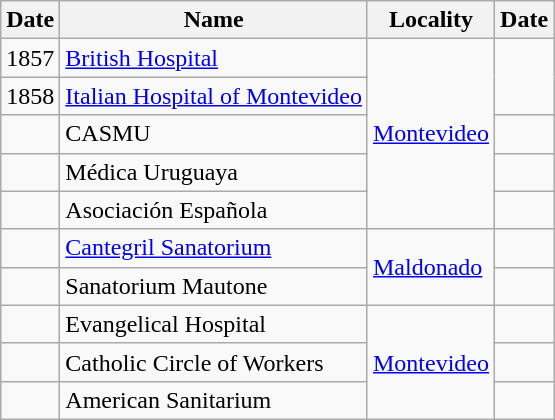<table class="wikitable">
<tr>
<th>Date</th>
<th>Name</th>
<th>Locality</th>
<th>Date</th>
</tr>
<tr>
<td>1857</td>
<td><a href='#'>British Hospital</a></td>
<td rowspan="5"><a href='#'>Montevideo</a></td>
</tr>
<tr>
<td>1858</td>
<td><a href='#'>Italian Hospital of Montevideo</a></td>
</tr>
<tr>
<td></td>
<td>CASMU</td>
<td></td>
</tr>
<tr>
<td></td>
<td>Médica Uruguaya</td>
<td></td>
</tr>
<tr>
<td></td>
<td>Asociación Española</td>
<td></td>
</tr>
<tr>
<td></td>
<td><a href='#'>Cantegril Sanatorium</a></td>
<td rowspan="2"><a href='#'>Maldonado</a></td>
<td></td>
</tr>
<tr>
<td></td>
<td>Sanatorium Mautone</td>
<td></td>
</tr>
<tr>
<td></td>
<td>Evangelical Hospital</td>
<td rowspan="3"><a href='#'>Montevideo</a></td>
<td></td>
</tr>
<tr>
<td></td>
<td>Catholic Circle of Workers</td>
<td></td>
</tr>
<tr>
<td></td>
<td>American Sanitarium</td>
<td></td>
</tr>
</table>
